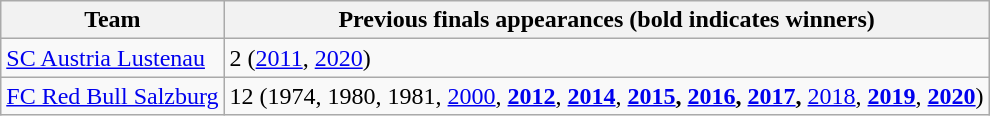<table class="wikitable">
<tr>
<th>Team</th>
<th>Previous finals appearances (bold indicates winners)</th>
</tr>
<tr>
<td><a href='#'>SC Austria Lustenau</a></td>
<td>2 (<a href='#'>2011</a>, <a href='#'>2020</a>)</td>
</tr>
<tr>
<td><a href='#'>FC Red Bull Salzburg</a></td>
<td>12 (1974, 1980, 1981, <a href='#'>2000</a>, <strong><a href='#'>2012</a></strong>, <strong><a href='#'>2014</a></strong>, <strong><a href='#'>2015</a>,</strong> <strong><a href='#'>2016</a>,</strong> <strong><a href='#'>2017</a>,</strong> <a href='#'>2018</a>, <a href='#'><strong>2019</strong></a>, <a href='#'><strong>2020</strong></a>)</td>
</tr>
</table>
